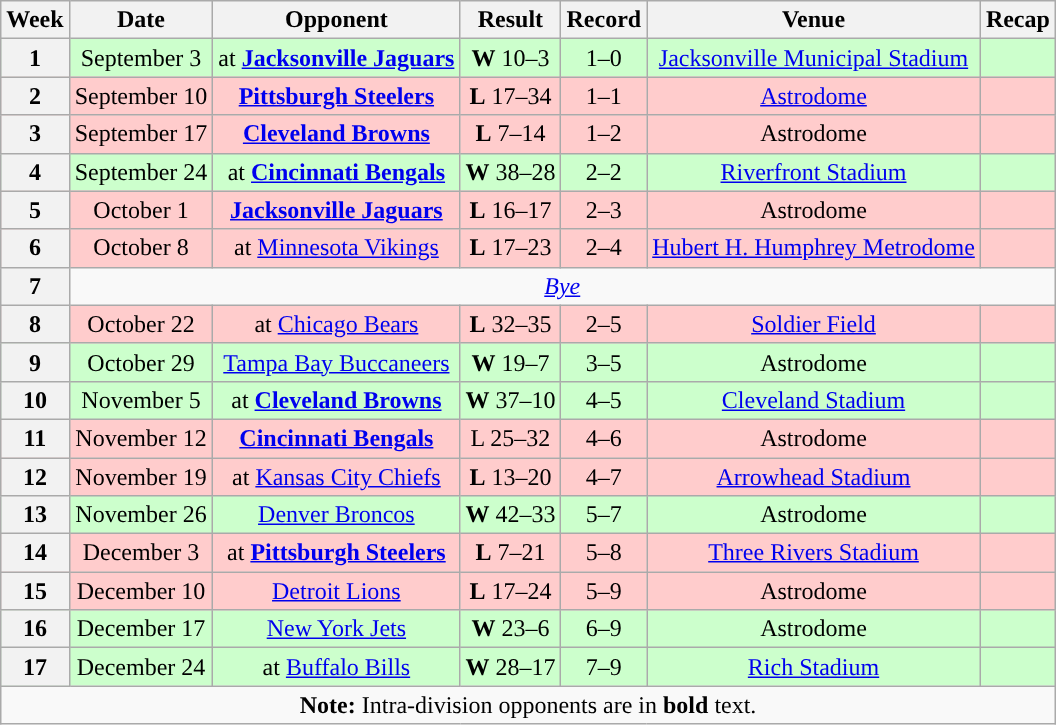<table class="wikitable" style="text-align:center">
<tr>
<th>Week</th>
<th>Date</th>
<th>Opponent</th>
<th>Result</th>
<th>Record</th>
<th>Venue</th>
<th>Recap</th>
</tr>
<tr style="background:#cfc">
<th>1</th>
<td>September 3</td>
<td>at <strong><a href='#'>Jacksonville Jaguars</a></strong></td>
<td><strong>W</strong> 10–3</td>
<td>1–0</td>
<td><a href='#'>Jacksonville Municipal Stadium</a></td>
<td></td>
</tr>
<tr style="background:#fcc">
<th>2</th>
<td>September 10</td>
<td><strong><a href='#'>Pittsburgh Steelers</a></strong></td>
<td><strong>L</strong> 17–34</td>
<td>1–1</td>
<td><a href='#'>Astrodome</a></td>
<td></td>
</tr>
<tr style="background:#fcc">
<th>3</th>
<td>September 17</td>
<td><strong><a href='#'>Cleveland Browns</a></strong></td>
<td><strong>L</strong> 7–14</td>
<td>1–2</td>
<td>Astrodome</td>
<td></td>
</tr>
<tr style="background:#cfc">
<th>4</th>
<td>September 24</td>
<td>at <strong><a href='#'>Cincinnati Bengals</a></strong></td>
<td><strong>W</strong> 38–28</td>
<td>2–2</td>
<td><a href='#'>Riverfront Stadium</a></td>
<td></td>
</tr>
<tr style="background:#fcc">
<th>5</th>
<td>October 1</td>
<td><strong><a href='#'>Jacksonville Jaguars</a></strong></td>
<td><strong>L</strong> 16–17</td>
<td>2–3</td>
<td>Astrodome</td>
<td></td>
</tr>
<tr style="background:#fcc">
<th>6</th>
<td>October 8</td>
<td>at <a href='#'>Minnesota Vikings</a></td>
<td><strong>L</strong> 17–23 </td>
<td>2–4</td>
<td><a href='#'>Hubert H. Humphrey Metrodome</a></td>
<td></td>
</tr>
<tr>
<th>7</th>
<td colspan=6 align="center"><em><a href='#'>Bye</a></em></td>
</tr>
<tr style="background:#fcc">
<th>8</th>
<td>October 22</td>
<td>at <a href='#'>Chicago Bears</a></td>
<td><strong>L</strong> 32–35</td>
<td>2–5</td>
<td><a href='#'>Soldier Field</a></td>
<td></td>
</tr>
<tr style="background:#cfc">
<th>9</th>
<td>October 29</td>
<td><a href='#'>Tampa Bay Buccaneers</a></td>
<td><strong>W</strong> 19–7</td>
<td>3–5</td>
<td>Astrodome</td>
<td></td>
</tr>
<tr style="background:#cfc">
<th>10</th>
<td>November 5</td>
<td>at <strong><a href='#'>Cleveland Browns</a></strong></td>
<td><strong>W</strong> 37–10</td>
<td>4–5</td>
<td><a href='#'>Cleveland Stadium</a></td>
<td></td>
</tr>
<tr style="background:#fcc">
<th>11</th>
<td>November 12</td>
<td><strong><a href='#'>Cincinnati Bengals</a></strong></td>
<td>L 25–32</td>
<td>4–6</td>
<td>Astrodome</td>
<td></td>
</tr>
<tr style="background:#fcc">
<th>12</th>
<td>November 19</td>
<td>at <a href='#'>Kansas City Chiefs</a></td>
<td><strong>L</strong> 13–20</td>
<td>4–7</td>
<td><a href='#'>Arrowhead Stadium</a></td>
<td></td>
</tr>
<tr style="background:#cfc">
<th>13</th>
<td>November 26</td>
<td><a href='#'>Denver Broncos</a></td>
<td><strong>W</strong> 42–33</td>
<td>5–7</td>
<td>Astrodome</td>
<td></td>
</tr>
<tr style="background:#fcc">
<th>14</th>
<td>December 3</td>
<td>at <strong><a href='#'>Pittsburgh Steelers</a></strong></td>
<td><strong>L</strong> 7–21</td>
<td>5–8</td>
<td><a href='#'>Three Rivers Stadium</a></td>
<td></td>
</tr>
<tr style="background:#fcc">
<th>15</th>
<td>December 10</td>
<td><a href='#'>Detroit Lions</a></td>
<td><strong>L</strong> 17–24</td>
<td>5–9</td>
<td>Astrodome</td>
<td></td>
</tr>
<tr style="background:#cfc">
<th>16</th>
<td>December 17</td>
<td><a href='#'>New York Jets</a></td>
<td><strong>W</strong> 23–6</td>
<td>6–9</td>
<td>Astrodome</td>
<td></td>
</tr>
<tr style="background:#cfc">
<th>17</th>
<td>December 24</td>
<td>at <a href='#'>Buffalo Bills</a></td>
<td><strong>W</strong> 28–17</td>
<td>7–9</td>
<td><a href='#'>Rich Stadium</a></td>
<td></td>
</tr>
<tr>
<td colspan="8"><strong>Note:</strong> Intra-division opponents are in <strong>bold</strong> text.</td>
</tr>
</table>
